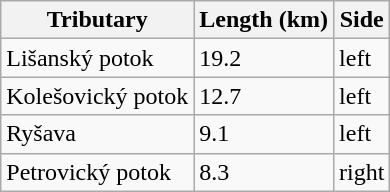<table class="wikitable">
<tr>
<th>Tributary</th>
<th>Length (km)</th>
<th>Side</th>
</tr>
<tr>
<td>Lišanský potok</td>
<td>19.2</td>
<td>left</td>
</tr>
<tr>
<td>Kolešovický potok</td>
<td>12.7</td>
<td>left</td>
</tr>
<tr>
<td>Ryšava</td>
<td>9.1</td>
<td>left</td>
</tr>
<tr>
<td>Petrovický potok</td>
<td>8.3</td>
<td>right</td>
</tr>
</table>
